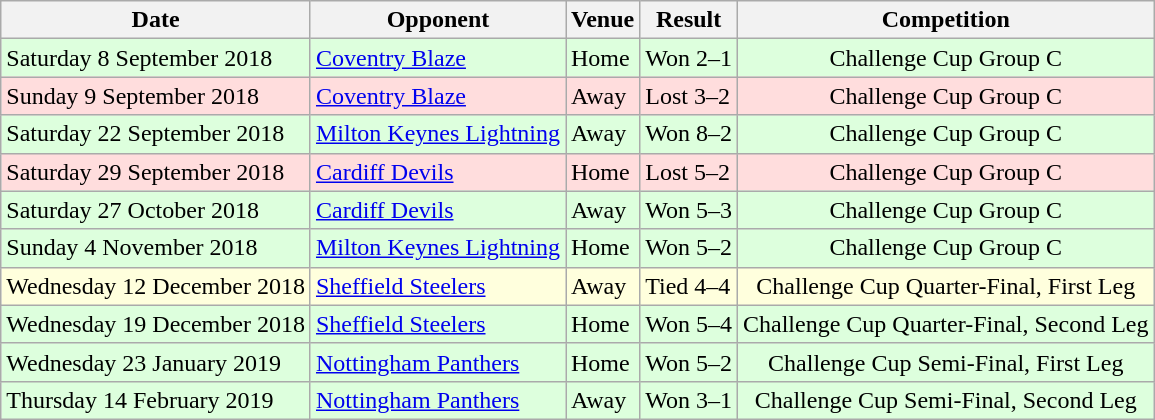<table class="wikitable">
<tr>
<th>Date</th>
<th>Opponent</th>
<th>Venue</th>
<th>Result</th>
<th>Competition</th>
</tr>
<tr style="background: #ddffdd;">
<td>Saturday 8 September 2018</td>
<td><a href='#'>Coventry Blaze</a></td>
<td>Home</td>
<td>Won 2–1</td>
<td align="center">Challenge Cup Group C</td>
</tr>
<tr style="background: #ffdddd;">
<td>Sunday 9 September 2018</td>
<td><a href='#'>Coventry Blaze</a></td>
<td>Away</td>
<td>Lost 3–2</td>
<td align="center">Challenge Cup Group C</td>
</tr>
<tr style="background: #ddffdd;">
<td>Saturday 22 September 2018</td>
<td><a href='#'>Milton Keynes Lightning</a></td>
<td>Away</td>
<td>Won 8–2</td>
<td align="center">Challenge Cup Group C</td>
</tr>
<tr style="background: #ffdddd;">
<td>Saturday 29 September 2018</td>
<td><a href='#'>Cardiff Devils</a></td>
<td>Home</td>
<td>Lost 5–2</td>
<td align="center">Challenge Cup Group C</td>
</tr>
<tr style="background: #ddffdd;">
<td>Saturday 27 October 2018</td>
<td><a href='#'>Cardiff Devils</a></td>
<td>Away</td>
<td>Won 5–3</td>
<td align="center">Challenge Cup Group C</td>
</tr>
<tr style="background: #ddffdd;">
<td>Sunday 4 November 2018</td>
<td><a href='#'>Milton Keynes Lightning</a></td>
<td>Home</td>
<td>Won 5–2</td>
<td align="center">Challenge Cup Group C</td>
</tr>
<tr style="background: #ffffdd">
<td>Wednesday 12 December 2018</td>
<td><a href='#'>Sheffield Steelers</a></td>
<td>Away</td>
<td>Tied 4–4</td>
<td align="center">Challenge Cup Quarter-Final, First Leg</td>
</tr>
<tr style="background: #ddffdd;">
<td>Wednesday 19 December 2018</td>
<td><a href='#'>Sheffield Steelers</a></td>
<td>Home</td>
<td>Won 5–4</td>
<td align="center">Challenge Cup Quarter-Final, Second Leg</td>
</tr>
<tr style="background: #ddffdd;">
<td>Wednesday 23 January 2019</td>
<td><a href='#'>Nottingham Panthers</a></td>
<td>Home</td>
<td>Won 5–2</td>
<td align="center">Challenge Cup Semi-Final, First Leg</td>
</tr>
<tr style="background: #ddffdd;">
<td>Thursday 14 February 2019</td>
<td><a href='#'>Nottingham Panthers</a></td>
<td>Away</td>
<td>Won 3–1</td>
<td align="center">Challenge Cup Semi-Final, Second Leg</td>
</tr>
</table>
